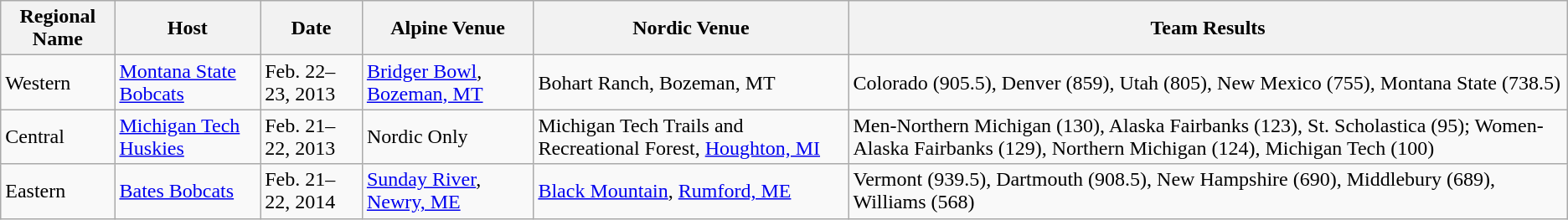<table class="wikitable">
<tr>
<th>Regional Name</th>
<th>Host</th>
<th>Date</th>
<th>Alpine Venue</th>
<th>Nordic Venue</th>
<th>Team Results</th>
</tr>
<tr>
<td>Western</td>
<td><a href='#'>Montana State Bobcats</a></td>
<td>Feb. 22–23, 2013</td>
<td><a href='#'>Bridger Bowl</a>, <a href='#'>Bozeman, MT</a></td>
<td>Bohart Ranch, Bozeman, MT</td>
<td>Colorado (905.5), Denver (859), Utah (805), New Mexico (755), Montana State (738.5)</td>
</tr>
<tr>
<td>Central</td>
<td><a href='#'>Michigan Tech Huskies</a></td>
<td>Feb. 21–22, 2013</td>
<td>Nordic Only</td>
<td>Michigan Tech Trails and Recreational Forest, <a href='#'>Houghton, MI</a></td>
<td>Men-Northern Michigan (130), Alaska Fairbanks (123), St. Scholastica (95); Women-Alaska Fairbanks (129), Northern Michigan (124), Michigan Tech (100)</td>
</tr>
<tr>
<td>Eastern</td>
<td><a href='#'>Bates Bobcats</a></td>
<td>Feb. 21–22, 2014</td>
<td><a href='#'>Sunday River</a>, <a href='#'>Newry, ME</a></td>
<td><a href='#'>Black Mountain</a>, <a href='#'>Rumford, ME</a></td>
<td>Vermont (939.5), Dartmouth (908.5), New Hampshire (690), Middlebury (689), Williams (568)</td>
</tr>
</table>
